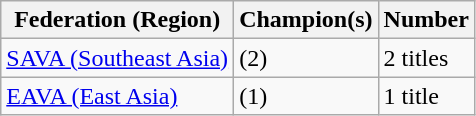<table class="wikitable">
<tr>
<th>Federation (Region)</th>
<th>Champion(s)</th>
<th>Number</th>
</tr>
<tr>
<td><a href='#'>SAVA (Southeast Asia)</a></td>
<td> (2)</td>
<td>2 titles</td>
</tr>
<tr>
<td><a href='#'>EAVA (East Asia)</a></td>
<td> (1)</td>
<td>1 title</td>
</tr>
</table>
